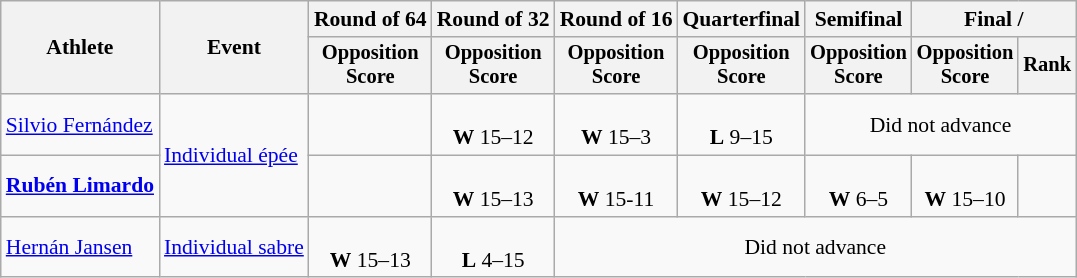<table class="wikitable" style="font-size:90%">
<tr>
<th rowspan="2">Athlete</th>
<th rowspan="2">Event</th>
<th>Round of 64</th>
<th>Round of 32</th>
<th>Round of 16</th>
<th>Quarterfinal</th>
<th>Semifinal</th>
<th colspan=2>Final / </th>
</tr>
<tr style="font-size:95%">
<th>Opposition <br> Score</th>
<th>Opposition <br> Score</th>
<th>Opposition <br> Score</th>
<th>Opposition <br> Score</th>
<th>Opposition <br> Score</th>
<th>Opposition <br> Score</th>
<th>Rank</th>
</tr>
<tr align=center>
<td align=left><a href='#'>Silvio Fernández</a></td>
<td align=left rowspan=2><a href='#'>Individual épée</a></td>
<td></td>
<td><br><strong>W</strong> 15–12</td>
<td><br><strong>W</strong> 15–3</td>
<td><br><strong>L</strong> 9–15</td>
<td colspan=3>Did not advance</td>
</tr>
<tr align=center>
<td align=left><strong><a href='#'>Rubén Limardo</a></strong></td>
<td></td>
<td><br><strong>W</strong> 15–13</td>
<td><br><strong>W</strong> 15-11</td>
<td><br><strong>W</strong> 15–12</td>
<td><br><strong>W</strong> 6–5</td>
<td><br><strong>W</strong> 15–10</td>
<td></td>
</tr>
<tr align=center>
<td align=left><a href='#'>Hernán Jansen</a></td>
<td align=left><a href='#'>Individual sabre</a></td>
<td><br><strong>W</strong> 15–13</td>
<td><br><strong>L</strong> 4–15</td>
<td colspan=5>Did not advance</td>
</tr>
</table>
